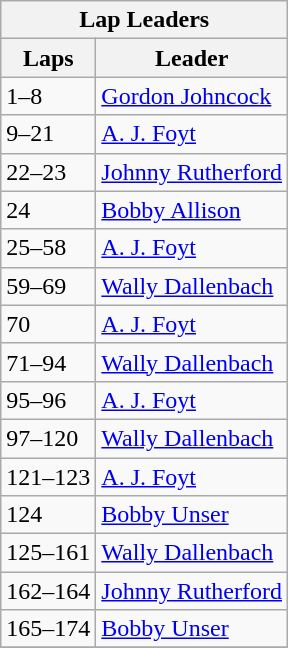<table class="wikitable">
<tr>
<th colspan=2>Lap Leaders</th>
</tr>
<tr>
<th>Laps</th>
<th>Leader</th>
</tr>
<tr>
<td>1–8</td>
<td><a href='#'>Gordon Johncock</a></td>
</tr>
<tr>
<td>9–21</td>
<td><a href='#'>A. J. Foyt</a></td>
</tr>
<tr>
<td>22–23</td>
<td><a href='#'>Johnny Rutherford</a></td>
</tr>
<tr>
<td>24</td>
<td><a href='#'>Bobby Allison</a></td>
</tr>
<tr>
<td>25–58</td>
<td><a href='#'>A. J. Foyt</a></td>
</tr>
<tr>
<td>59–69</td>
<td><a href='#'>Wally Dallenbach</a></td>
</tr>
<tr>
<td>70</td>
<td><a href='#'>A. J. Foyt</a></td>
</tr>
<tr>
<td>71–94</td>
<td><a href='#'>Wally Dallenbach</a></td>
</tr>
<tr>
<td>95–96</td>
<td><a href='#'>A. J. Foyt</a></td>
</tr>
<tr>
<td>97–120</td>
<td><a href='#'>Wally Dallenbach</a></td>
</tr>
<tr>
<td>121–123</td>
<td><a href='#'>A. J. Foyt</a></td>
</tr>
<tr>
<td>124</td>
<td><a href='#'>Bobby Unser</a></td>
</tr>
<tr>
<td>125–161</td>
<td><a href='#'>Wally Dallenbach</a></td>
</tr>
<tr>
<td>162–164</td>
<td><a href='#'>Johnny Rutherford</a></td>
</tr>
<tr>
<td>165–174</td>
<td><a href='#'>Bobby Unser</a></td>
</tr>
<tr>
</tr>
</table>
